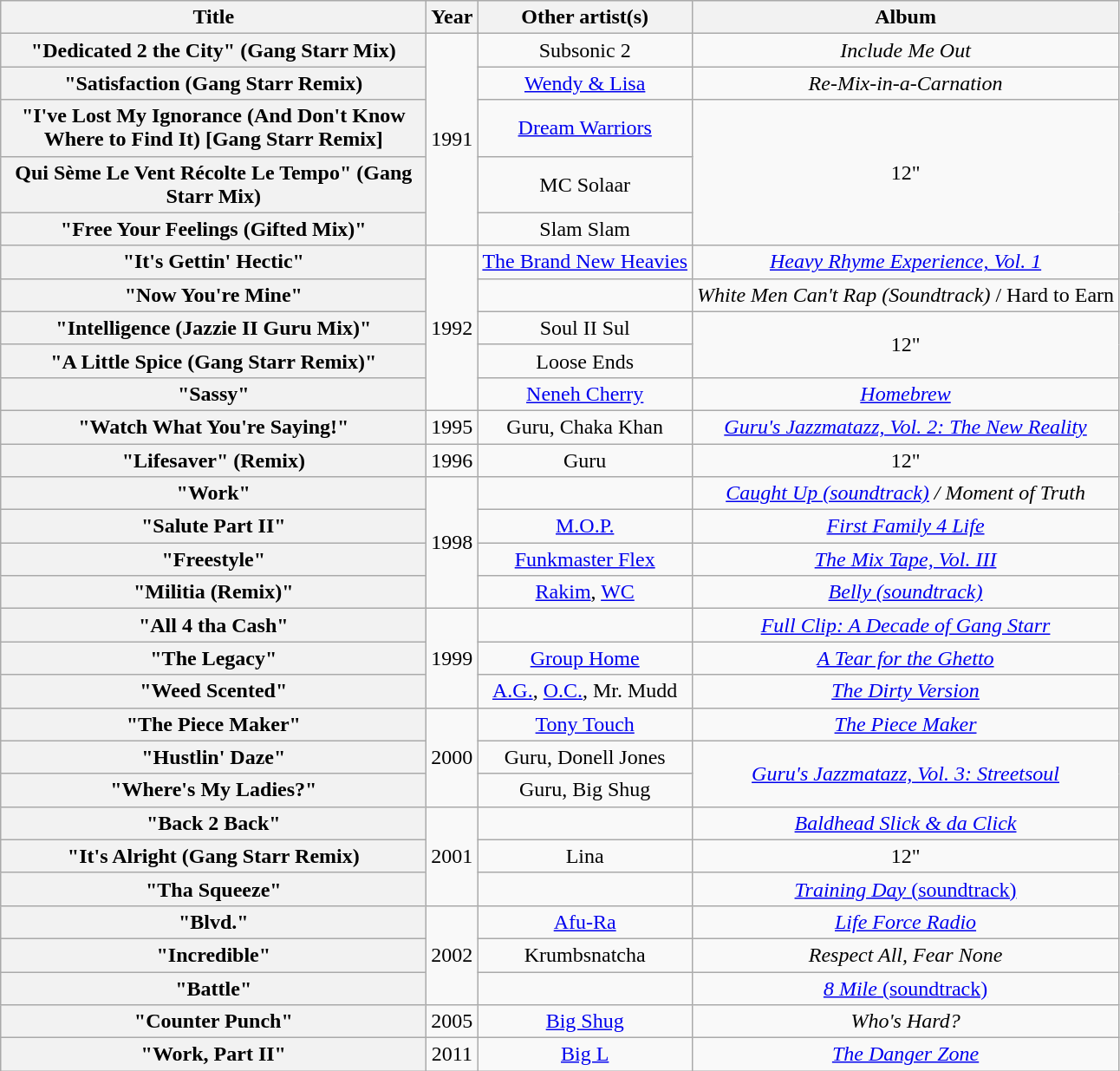<table class="wikitable plainrowheaders" style="text-align:center;">
<tr>
<th scope="col" style="width:20em;">Title</th>
<th scope="col">Year</th>
<th scope="col">Other artist(s)</th>
<th scope="col">Album</th>
</tr>
<tr>
<th>"Dedicated 2 the City" (Gang Starr Mix)</th>
<td rowspan="5">1991</td>
<td>Subsonic 2</td>
<td><em>Include Me Out</em></td>
</tr>
<tr>
<th>"Satisfaction (Gang Starr Remix)</th>
<td><a href='#'>Wendy & Lisa</a></td>
<td><em>Re-Mix-in-a-Carnation</em></td>
</tr>
<tr>
<th>"I've Lost My Ignorance (And Don't Know Where to Find It) [Gang Starr Remix]</th>
<td><a href='#'>Dream Warriors</a></td>
<td rowspan="3">12"</td>
</tr>
<tr>
<th>Qui Sème Le Vent Récolte Le Tempo" (Gang Starr Mix)</th>
<td>MC Solaar</td>
</tr>
<tr>
<th>"Free Your Feelings (Gifted Mix)"</th>
<td>Slam Slam</td>
</tr>
<tr>
<th>"It's Gettin' Hectic"</th>
<td rowspan="5">1992</td>
<td><a href='#'>The Brand New Heavies</a></td>
<td><em><a href='#'>Heavy Rhyme Experience, Vol. 1</a></em></td>
</tr>
<tr>
<th>"Now You're Mine"</th>
<td></td>
<td><em>White Men Can't Rap (Soundtrack)</em> / Hard to Earn</td>
</tr>
<tr>
<th>"Intelligence (Jazzie II Guru Mix)"</th>
<td>Soul II Sul</td>
<td rowspan="2">12"</td>
</tr>
<tr>
<th>"A Little Spice (Gang Starr Remix)"</th>
<td>Loose Ends</td>
</tr>
<tr>
<th>"Sassy"</th>
<td><a href='#'>Neneh Cherry</a></td>
<td><a href='#'><em>Homebrew</em></a></td>
</tr>
<tr>
<th>"Watch What You're Saying!"</th>
<td>1995</td>
<td>Guru, Chaka Khan</td>
<td><em><a href='#'>Guru's Jazzmatazz, Vol. 2: The New Reality</a></em></td>
</tr>
<tr>
<th>"Lifesaver" (Remix)</th>
<td>1996</td>
<td>Guru</td>
<td>12"</td>
</tr>
<tr>
<th>"Work"</th>
<td rowspan="4">1998</td>
<td></td>
<td><em><a href='#'>Caught Up (soundtrack)</a> / Moment of Truth</em></td>
</tr>
<tr>
<th>"Salute Part II"</th>
<td><a href='#'>M.O.P.</a></td>
<td><em><a href='#'>First Family 4 Life</a></em></td>
</tr>
<tr>
<th>"Freestyle"</th>
<td><a href='#'>Funkmaster Flex</a></td>
<td><em><a href='#'>The Mix Tape, Vol. III</a></em></td>
</tr>
<tr>
<th>"Militia (Remix)"</th>
<td><a href='#'>Rakim</a>, <a href='#'>WC</a></td>
<td><em><a href='#'>Belly (soundtrack)</a></em></td>
</tr>
<tr>
<th>"All 4 tha Cash"</th>
<td rowspan="3">1999</td>
<td></td>
<td><em><a href='#'>Full Clip: A Decade of Gang Starr</a></em></td>
</tr>
<tr>
<th>"The Legacy"</th>
<td><a href='#'>Group Home</a></td>
<td><em><a href='#'>A Tear for the Ghetto</a></em></td>
</tr>
<tr>
<th>"Weed Scented"</th>
<td><a href='#'>A.G.</a>, <a href='#'>O.C.</a>, Mr. Mudd</td>
<td><em><a href='#'>The Dirty Version</a></em></td>
</tr>
<tr>
<th>"The Piece Maker"</th>
<td rowspan="3">2000</td>
<td><a href='#'>Tony Touch</a></td>
<td><em><a href='#'>The Piece Maker</a></em></td>
</tr>
<tr>
<th>"Hustlin' Daze"</th>
<td>Guru, Donell Jones</td>
<td rowspan="2"><em><a href='#'>Guru's Jazzmatazz, Vol. 3: Streetsoul</a></em></td>
</tr>
<tr>
<th>"Where's My Ladies?"</th>
<td>Guru, Big Shug</td>
</tr>
<tr>
<th>"Back 2 Back"</th>
<td rowspan="3">2001</td>
<td></td>
<td><em><a href='#'>Baldhead Slick & da Click</a></em></td>
</tr>
<tr>
<th>"It's Alright (Gang Starr Remix)</th>
<td>Lina</td>
<td>12"</td>
</tr>
<tr>
<th>"Tha Squeeze"</th>
<td></td>
<td><a href='#'><em>Training Day</em> (soundtrack)</a></td>
</tr>
<tr>
<th>"Blvd."</th>
<td rowspan="3">2002</td>
<td><a href='#'>Afu-Ra</a></td>
<td><em><a href='#'>Life Force Radio</a></em></td>
</tr>
<tr>
<th>"Incredible"</th>
<td>Krumbsnatcha</td>
<td><em>Respect All, Fear None</em></td>
</tr>
<tr>
<th>"Battle"</th>
<td></td>
<td><a href='#'><em>8 Mile</em> (soundtrack)</a></td>
</tr>
<tr>
<th>"Counter Punch"</th>
<td>2005</td>
<td><a href='#'>Big Shug</a></td>
<td><em>Who's Hard?</em></td>
</tr>
<tr>
<th>"Work, Part II"</th>
<td>2011</td>
<td><a href='#'>Big L</a></td>
<td><em><a href='#'>The Danger Zone</a></em></td>
</tr>
</table>
